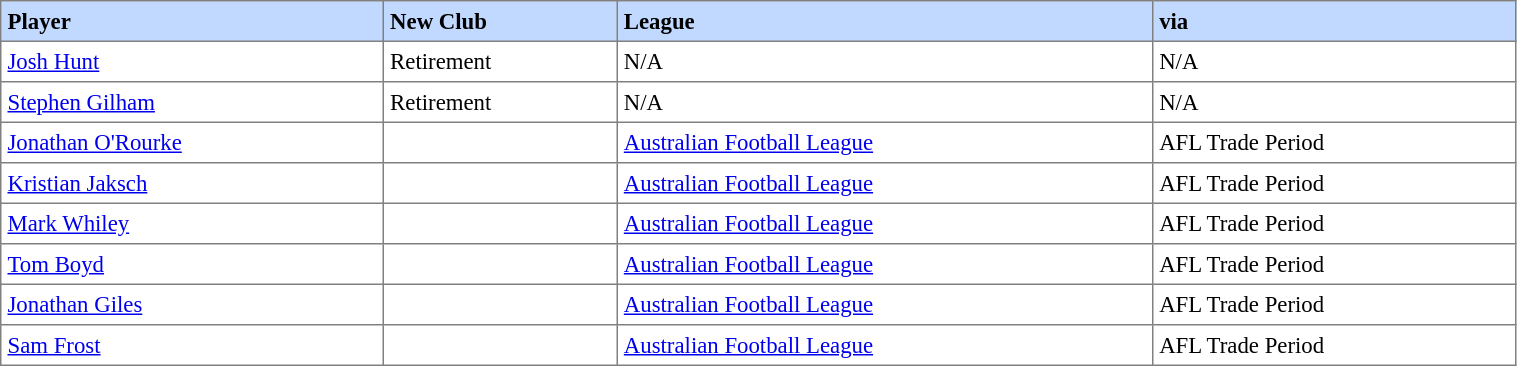<table border="1" cellpadding="4" cellspacing="0"  style="text-align:left; font-size:95%; border-collapse:collapse; width:80%;">
<tr style="background:#C1D8FF;">
<th>Player</th>
<th>New Club</th>
<th>League</th>
<th>via</th>
</tr>
<tr>
<td><a href='#'>Josh Hunt</a></td>
<td>Retirement</td>
<td>N/A</td>
<td>N/A</td>
</tr>
<tr>
<td><a href='#'>Stephen Gilham</a></td>
<td>Retirement</td>
<td>N/A</td>
<td>N/A</td>
</tr>
<tr>
<td><a href='#'>Jonathan O'Rourke</a></td>
<td></td>
<td><a href='#'>Australian Football League</a></td>
<td>AFL Trade Period</td>
</tr>
<tr>
<td><a href='#'>Kristian Jaksch</a></td>
<td></td>
<td><a href='#'>Australian Football League</a></td>
<td>AFL Trade Period</td>
</tr>
<tr>
<td><a href='#'>Mark Whiley</a></td>
<td></td>
<td><a href='#'>Australian Football League</a></td>
<td>AFL Trade Period</td>
</tr>
<tr>
<td><a href='#'>Tom Boyd</a></td>
<td></td>
<td><a href='#'>Australian Football League</a></td>
<td>AFL Trade Period</td>
</tr>
<tr>
<td><a href='#'>Jonathan Giles</a></td>
<td></td>
<td><a href='#'>Australian Football League</a></td>
<td>AFL Trade Period</td>
</tr>
<tr>
<td><a href='#'>Sam Frost</a></td>
<td></td>
<td><a href='#'>Australian Football League</a></td>
<td>AFL Trade Period</td>
</tr>
</table>
